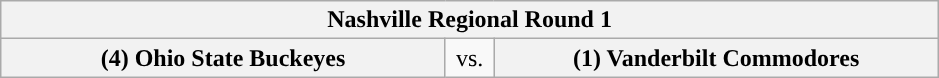<table class="wikitable">
<tr>
<th style="width: 604px;" colspan=3>Nashville Regional Round 1</th>
</tr>
<tr>
<th style="width: 289px; ">(4) Ohio State Buckeyes</th>
<td style="width: 25px; text-align:center">vs.</td>
<th style="width: 289px; ">(1) Vanderbilt Commodores</th>
</tr>
</table>
